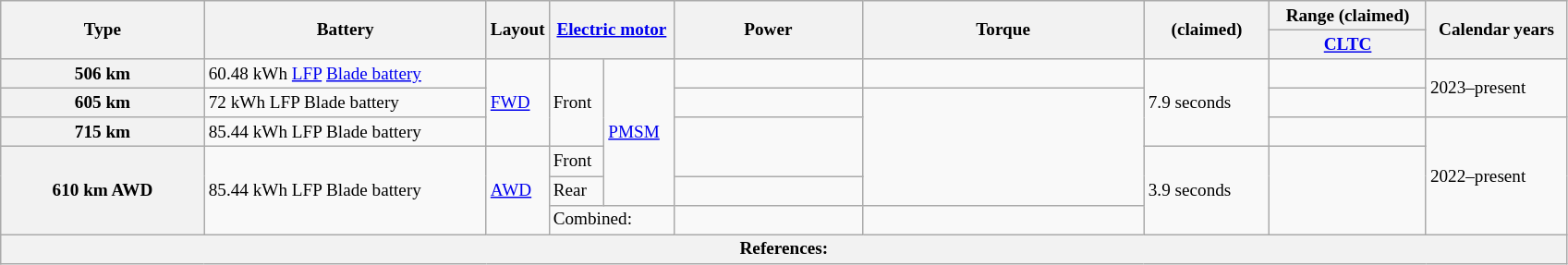<table class="wikitable" style="text-align:left; font-size:80%; width=">
<tr>
<th rowspan="2">Type</th>
<th rowspan="2" width="18%">Battery</th>
<th rowspan="2" width="4%">Layout</th>
<th colspan="2" rowspan="2" width="8%"><a href='#'>Electric motor</a></th>
<th rowspan="2" width="12%">Power</th>
<th rowspan="2" width="18%">Torque</th>
<th rowspan="2" width="8%"> (claimed)</th>
<th>Range (claimed)</th>
<th rowspan="2" width="9%">Calendar years</th>
</tr>
<tr>
<th width="10%"><a href='#'>CLTC</a></th>
</tr>
<tr>
<th>506 km</th>
<td>60.48 kWh <a href='#'>LFP</a> <a href='#'>Blade battery</a></td>
<td rowspan="3"><a href='#'>FWD</a></td>
<td rowspan="3">Front</td>
<td rowspan="5"><a href='#'>PMSM</a></td>
<td></td>
<td></td>
<td rowspan="3">7.9 seconds</td>
<td></td>
<td rowspan="2">2023–present</td>
</tr>
<tr>
<th>605 km</th>
<td>72 kWh LFP Blade battery</td>
<td></td>
<td rowspan="4"></td>
<td></td>
</tr>
<tr>
<th>715 km</th>
<td>85.44 kWh LFP Blade battery</td>
<td rowspan="2"></td>
<td></td>
<td rowspan="4">2022–present</td>
</tr>
<tr>
<th rowspan="3">610 km AWD</th>
<td rowspan="3">85.44 kWh LFP Blade battery</td>
<td rowspan="3"><a href='#'>AWD</a></td>
<td>Front</td>
<td rowspan="3">3.9 seconds</td>
<td rowspan="3"></td>
</tr>
<tr>
<td>Rear</td>
<td></td>
</tr>
<tr>
<td colspan="2">Combined:</td>
<td></td>
<td></td>
</tr>
<tr>
<th colspan="10">References: </th>
</tr>
</table>
